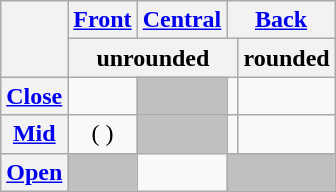<table class="wikitable" style="text-align: center;">
<tr>
<th rowspan="2"></th>
<th><a href='#'>Front</a></th>
<th><a href='#'>Central</a></th>
<th colspan="2"><a href='#'>Back</a></th>
</tr>
<tr>
<th colspan="3">unrounded</th>
<th>rounded</th>
</tr>
<tr>
<th><a href='#'>Close</a></th>
<td> </td>
<td style="background: silver;"></td>
<td> </td>
<td> </td>
</tr>
<tr>
<th><a href='#'>Mid</a></th>
<td>  ( )</td>
<td style="background: silver;"></td>
<td> </td>
<td> </td>
</tr>
<tr>
<th><a href='#'>Open</a></th>
<td style="background: silver;"></td>
<td> </td>
<td colspan="2" style="background: silver;"></td>
</tr>
</table>
